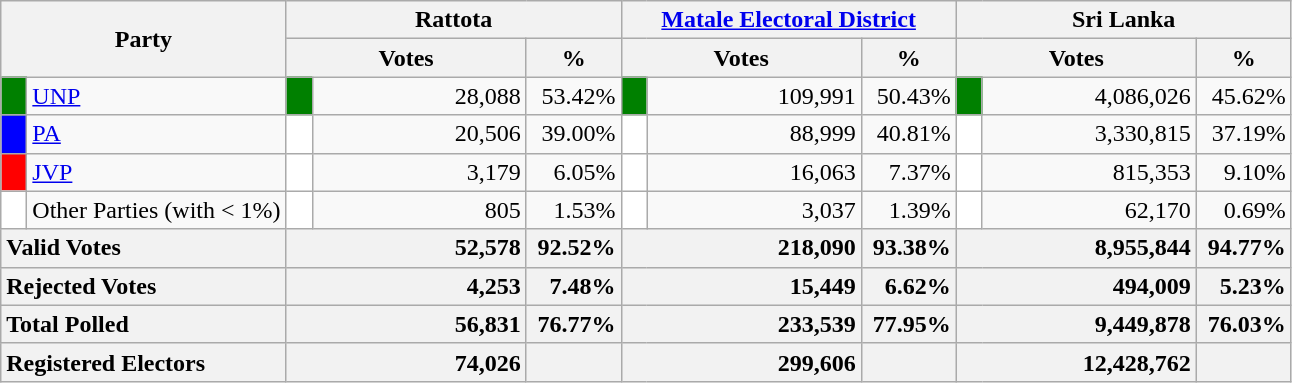<table class="wikitable">
<tr>
<th colspan="2" width="144px"rowspan="2">Party</th>
<th colspan="3" width="216px">Rattota</th>
<th colspan="3" width="216px"><a href='#'>Matale Electoral District</a></th>
<th colspan="3" width="216px">Sri Lanka</th>
</tr>
<tr>
<th colspan="2" width="144px">Votes</th>
<th>%</th>
<th colspan="2" width="144px">Votes</th>
<th>%</th>
<th colspan="2" width="144px">Votes</th>
<th>%</th>
</tr>
<tr>
<td style="background-color:green;" width="10px"></td>
<td style="text-align:left;"><a href='#'>UNP</a></td>
<td style="background-color:green;" width="10px"></td>
<td style="text-align:right;">28,088</td>
<td style="text-align:right;">53.42%</td>
<td style="background-color:green;" width="10px"></td>
<td style="text-align:right;">109,991</td>
<td style="text-align:right;">50.43%</td>
<td style="background-color:green;" width="10px"></td>
<td style="text-align:right;">4,086,026</td>
<td style="text-align:right;">45.62%</td>
</tr>
<tr>
<td style="background-color:blue;" width="10px"></td>
<td style="text-align:left;"><a href='#'>PA</a></td>
<td style="background-color:white;" width="10px"></td>
<td style="text-align:right;">20,506</td>
<td style="text-align:right;">39.00%</td>
<td style="background-color:white;" width="10px"></td>
<td style="text-align:right;">88,999</td>
<td style="text-align:right;">40.81%</td>
<td style="background-color:white;" width="10px"></td>
<td style="text-align:right;">3,330,815</td>
<td style="text-align:right;">37.19%</td>
</tr>
<tr>
<td style="background-color:red;" width="10px"></td>
<td style="text-align:left;"><a href='#'>JVP</a></td>
<td style="background-color:white;" width="10px"></td>
<td style="text-align:right;">3,179</td>
<td style="text-align:right;">6.05%</td>
<td style="background-color:white;" width="10px"></td>
<td style="text-align:right;">16,063</td>
<td style="text-align:right;">7.37%</td>
<td style="background-color:white;" width="10px"></td>
<td style="text-align:right;">815,353</td>
<td style="text-align:right;">9.10%</td>
</tr>
<tr>
<td style="background-color:white;" width="10px"></td>
<td style="text-align:left;">Other Parties (with < 1%)</td>
<td style="background-color:white;" width="10px"></td>
<td style="text-align:right;">805</td>
<td style="text-align:right;">1.53%</td>
<td style="background-color:white;" width="10px"></td>
<td style="text-align:right;">3,037</td>
<td style="text-align:right;">1.39%</td>
<td style="background-color:white;" width="10px"></td>
<td style="text-align:right;">62,170</td>
<td style="text-align:right;">0.69%</td>
</tr>
<tr>
<th colspan="2" width="144px"style="text-align:left;">Valid Votes</th>
<th style="text-align:right;"colspan="2" width="144px">52,578</th>
<th style="text-align:right;">92.52%</th>
<th style="text-align:right;"colspan="2" width="144px">218,090</th>
<th style="text-align:right;">93.38%</th>
<th style="text-align:right;"colspan="2" width="144px">8,955,844</th>
<th style="text-align:right;">94.77%</th>
</tr>
<tr>
<th colspan="2" width="144px"style="text-align:left;">Rejected Votes</th>
<th style="text-align:right;"colspan="2" width="144px">4,253</th>
<th style="text-align:right;">7.48%</th>
<th style="text-align:right;"colspan="2" width="144px">15,449</th>
<th style="text-align:right;">6.62%</th>
<th style="text-align:right;"colspan="2" width="144px">494,009</th>
<th style="text-align:right;">5.23%</th>
</tr>
<tr>
<th colspan="2" width="144px"style="text-align:left;">Total Polled</th>
<th style="text-align:right;"colspan="2" width="144px">56,831</th>
<th style="text-align:right;">76.77%</th>
<th style="text-align:right;"colspan="2" width="144px">233,539</th>
<th style="text-align:right;">77.95%</th>
<th style="text-align:right;"colspan="2" width="144px">9,449,878</th>
<th style="text-align:right;">76.03%</th>
</tr>
<tr>
<th colspan="2" width="144px"style="text-align:left;">Registered Electors</th>
<th style="text-align:right;"colspan="2" width="144px">74,026</th>
<th></th>
<th style="text-align:right;"colspan="2" width="144px">299,606</th>
<th></th>
<th style="text-align:right;"colspan="2" width="144px">12,428,762</th>
<th></th>
</tr>
</table>
